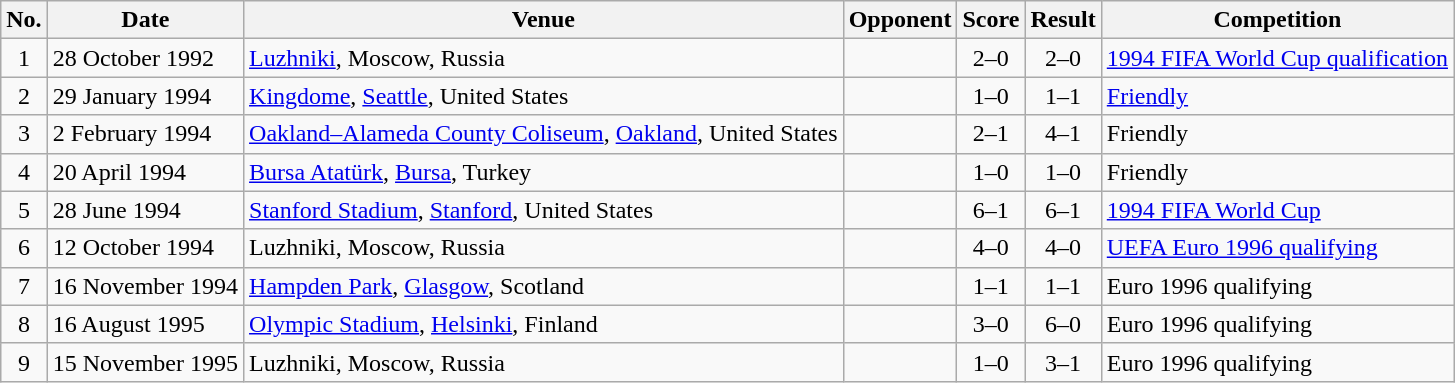<table class="wikitable sortable">
<tr>
<th scope="col">No.</th>
<th scope="col">Date</th>
<th scope="col">Venue</th>
<th scope="col">Opponent</th>
<th scope="col">Score</th>
<th scope="col">Result</th>
<th scope="col">Competition</th>
</tr>
<tr>
<td style="text-align:center">1</td>
<td>28 October 1992</td>
<td><a href='#'>Luzhniki</a>, Moscow, Russia</td>
<td></td>
<td style="text-align:center">2–0</td>
<td style="text-align:center">2–0</td>
<td><a href='#'>1994 FIFA World Cup qualification</a></td>
</tr>
<tr>
<td style="text-align:center">2</td>
<td>29 January 1994</td>
<td><a href='#'>Kingdome</a>, <a href='#'>Seattle</a>, United States</td>
<td></td>
<td style="text-align:center">1–0</td>
<td style="text-align:center">1–1</td>
<td><a href='#'>Friendly</a></td>
</tr>
<tr>
<td style="text-align:center">3</td>
<td>2 February 1994</td>
<td><a href='#'>Oakland–Alameda County Coliseum</a>, <a href='#'>Oakland</a>, United States</td>
<td></td>
<td style="text-align:center">2–1</td>
<td style="text-align:center">4–1</td>
<td>Friendly</td>
</tr>
<tr>
<td style="text-align:center">4</td>
<td>20 April 1994</td>
<td><a href='#'>Bursa Atatürk</a>, <a href='#'>Bursa</a>, Turkey</td>
<td></td>
<td style="text-align:center">1–0</td>
<td style="text-align:center">1–0</td>
<td>Friendly</td>
</tr>
<tr>
<td style="text-align:center">5</td>
<td>28 June 1994</td>
<td><a href='#'>Stanford Stadium</a>, <a href='#'>Stanford</a>, United States</td>
<td></td>
<td style="text-align:center">6–1</td>
<td style="text-align:center">6–1</td>
<td><a href='#'>1994 FIFA World Cup</a></td>
</tr>
<tr>
<td style="text-align:center">6</td>
<td>12 October 1994</td>
<td>Luzhniki, Moscow, Russia</td>
<td></td>
<td style="text-align:center">4–0</td>
<td style="text-align:center">4–0</td>
<td><a href='#'>UEFA Euro 1996 qualifying</a></td>
</tr>
<tr>
<td style="text-align:center">7</td>
<td>16 November 1994</td>
<td><a href='#'>Hampden Park</a>, <a href='#'>Glasgow</a>, Scotland</td>
<td></td>
<td style="text-align:center">1–1</td>
<td style="text-align:center">1–1</td>
<td>Euro 1996 qualifying</td>
</tr>
<tr>
<td style="text-align:center">8</td>
<td>16 August 1995</td>
<td><a href='#'>Olympic Stadium</a>, <a href='#'>Helsinki</a>, Finland</td>
<td></td>
<td style="text-align:center">3–0</td>
<td style="text-align:center">6–0</td>
<td>Euro 1996 qualifying</td>
</tr>
<tr>
<td style="text-align:center">9</td>
<td>15 November 1995</td>
<td>Luzhniki, Moscow, Russia</td>
<td></td>
<td style="text-align:center">1–0</td>
<td style="text-align:center">3–1</td>
<td>Euro 1996 qualifying</td>
</tr>
</table>
